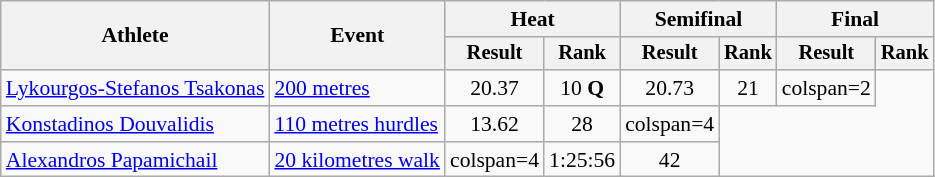<table class="wikitable" style="font-size:90%">
<tr>
<th rowspan="2">Athlete</th>
<th rowspan="2">Event</th>
<th colspan="2">Heat</th>
<th colspan="2">Semifinal</th>
<th colspan="2">Final</th>
</tr>
<tr style="font-size:95%">
<th>Result</th>
<th>Rank</th>
<th>Result</th>
<th>Rank</th>
<th>Result</th>
<th>Rank</th>
</tr>
<tr style=text-align:center>
<td style=text-align:left><a href='#'>Lykourgos-Stefanos Tsakonas</a></td>
<td style=text-align:left><a href='#'>200 metres</a></td>
<td>20.37</td>
<td>10 <strong>Q</strong></td>
<td>20.73</td>
<td>21</td>
<td>colspan=2 </td>
</tr>
<tr style=text-align:center>
<td style=text-align:left><a href='#'>Konstadinos Douvalidis</a></td>
<td style=text-align:left><a href='#'>110 metres hurdles</a></td>
<td>13.62</td>
<td>28</td>
<td>colspan=4 </td>
</tr>
<tr style=text-align:center>
<td style=text-align:left><a href='#'>Alexandros Papamichail</a></td>
<td style=text-align:left><a href='#'>20 kilometres walk</a></td>
<td>colspan=4 </td>
<td>1:25:56</td>
<td>42</td>
</tr>
</table>
